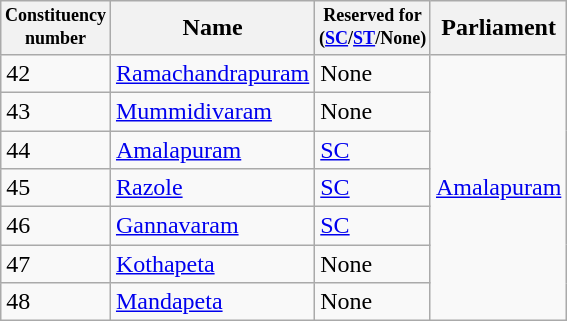<table class="wikitable sortable">
<tr>
<th width="50px" style="font-size:75%">Constituency number</th>
<th>Name</th>
<th style="font-size:75%">Reserved for<br>(<a href='#'>SC</a>/<a href='#'>ST</a>/None)</th>
<th>Parliament</th>
</tr>
<tr>
<td>42</td>
<td><a href='#'>Ramachandrapuram</a></td>
<td>None</td>
<td rowspan="7"><a href='#'>Amalapuram</a></td>
</tr>
<tr>
<td>43</td>
<td><a href='#'>Mummidivaram</a></td>
<td>None</td>
</tr>
<tr>
<td>44</td>
<td><a href='#'>Amalapuram</a></td>
<td><a href='#'>SC</a></td>
</tr>
<tr>
<td>45</td>
<td><a href='#'>Razole</a></td>
<td><a href='#'>SC</a></td>
</tr>
<tr>
<td>46</td>
<td><a href='#'>Gannavaram</a></td>
<td><a href='#'>SC</a></td>
</tr>
<tr>
<td>47</td>
<td><a href='#'>Kothapeta</a></td>
<td>None</td>
</tr>
<tr>
<td>48</td>
<td><a href='#'>Mandapeta</a></td>
<td>None</td>
</tr>
</table>
